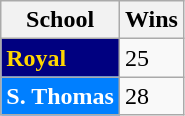<table class="wikitable">
<tr>
<th>School</th>
<th>Wins</th>
</tr>
<tr>
<td style="background:#000080; color:#FFD700"><strong>Royal</strong></td>
<td>25</td>
</tr>
<tr>
<td style="background:#007FFF; color:white;"><strong>S. Thomas</strong></td>
<td>28</td>
</tr>
</table>
